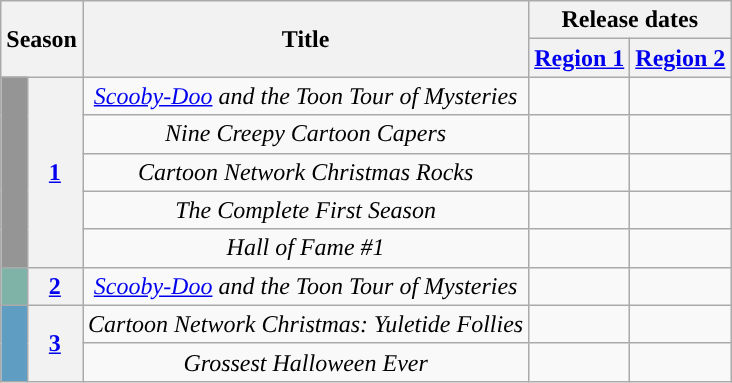<table class="wikitable sortable" style="text-align: center">
<tr>
<th colspan=2 rowspan=2>Season</th>
<th rowspan=2>Title</th>
<th colspan=3>Release dates</th>
</tr>
<tr>
<th><a href='#'>Region 1</a></th>
<th><a href='#'>Region 2</a></th>
</tr>
<tr>
<th rowspan=5 style="background:#959595"></th>
<th rowspan=5><a href='#'>1</a></th>
<td><em><a href='#'>Scooby-Doo</a> and the Toon Tour of Mysteries</em></td>
<td></td>
<td></td>
</tr>
<tr>
<td><em>Nine Creepy Cartoon Capers</em></td>
<td></td>
<td></td>
</tr>
<tr>
<td><em>Cartoon Network Christmas Rocks</em></td>
<td></td>
<td></td>
</tr>
<tr>
<td><em>The Complete First Season</em></td>
<td></td>
<td></td>
</tr>
<tr>
<td><em>Hall of Fame #1</em></td>
<td></td>
<td></td>
</tr>
<tr>
<th style="background:#7FB3A8"></th>
<th><a href='#'>2</a></th>
<td><em><a href='#'>Scooby-Doo</a> and the Toon Tour of Mysteries</em></td>
<td></td>
<td></td>
</tr>
<tr>
<th rowspan=2 style="background:#5F9DC3"></th>
<th rowspan=2><a href='#'>3</a></th>
<td><em>Cartoon Network Christmas: Yuletide Follies</em></td>
<td></td>
<td></td>
</tr>
<tr>
<td><em>Grossest Halloween Ever</em></td>
<td></td>
<td></td>
</tr>
</table>
